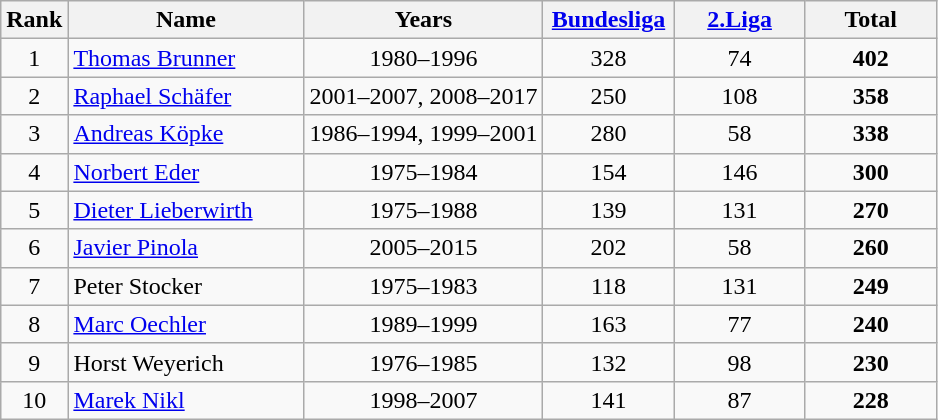<table class="wikitable sortable nowrap" style="text-align: center;">
<tr>
<th>Rank</th>
<th width=150>Name</th>
<th>Years</th>
<th width=80><a href='#'>Bundesliga</a></th>
<th width=80><a href='#'>2.Liga</a></th>
<th width=80>Total</th>
</tr>
<tr>
<td>1</td>
<td align="left"> <a href='#'>Thomas Brunner</a></td>
<td>1980–1996</td>
<td>328</td>
<td>74</td>
<td><strong>402</strong></td>
</tr>
<tr>
<td>2</td>
<td align="left"> <a href='#'>Raphael Schäfer</a></td>
<td>2001–2007, 2008–2017</td>
<td>250</td>
<td>108</td>
<td><strong>358</strong></td>
</tr>
<tr>
<td>3</td>
<td align="left"> <a href='#'>Andreas Köpke</a></td>
<td>1986–1994, 1999–2001</td>
<td>280</td>
<td>58</td>
<td><strong>338</strong></td>
</tr>
<tr>
<td>4</td>
<td align="left"> <a href='#'>Norbert Eder</a></td>
<td>1975–1984</td>
<td>154</td>
<td>146</td>
<td><strong>300</strong></td>
</tr>
<tr>
<td>5</td>
<td align="left"> <a href='#'>Dieter Lieberwirth</a></td>
<td>1975–1988</td>
<td>139</td>
<td>131</td>
<td><strong>270</strong></td>
</tr>
<tr>
<td>6</td>
<td align="left"> <a href='#'>Javier Pinola</a></td>
<td>2005–2015</td>
<td>202</td>
<td>58</td>
<td><strong>260</strong></td>
</tr>
<tr>
<td>7</td>
<td align="left"> Peter Stocker</td>
<td>1975–1983</td>
<td>118</td>
<td>131</td>
<td><strong>249</strong></td>
</tr>
<tr>
<td>8</td>
<td align="left"> <a href='#'>Marc Oechler</a></td>
<td>1989–1999</td>
<td>163</td>
<td>77</td>
<td><strong>240</strong></td>
</tr>
<tr>
<td>9</td>
<td align="left"> Horst Weyerich</td>
<td>1976–1985</td>
<td>132</td>
<td>98</td>
<td><strong>230</strong></td>
</tr>
<tr>
<td>10</td>
<td align="left"> <a href='#'>Marek Nikl</a></td>
<td>1998–2007</td>
<td>141</td>
<td>87</td>
<td><strong>228</strong></td>
</tr>
</table>
